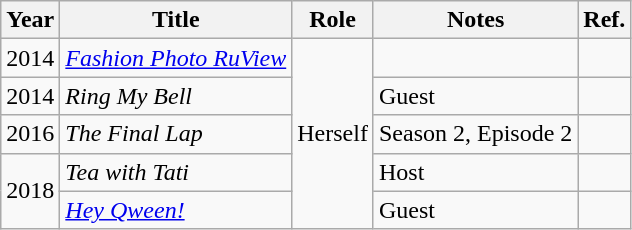<table class="wikitable">
<tr>
<th>Year</th>
<th>Title</th>
<th>Role</th>
<th>Notes</th>
<th>Ref.</th>
</tr>
<tr>
<td>2014</td>
<td><em><a href='#'>Fashion Photo RuView</a></em></td>
<td rowspan="5">Herself</td>
<td></td>
<td></td>
</tr>
<tr>
<td>2014</td>
<td><em>Ring My Bell</em></td>
<td>Guest</td>
<td></td>
</tr>
<tr>
<td>2016</td>
<td><em>The Final Lap</em></td>
<td>Season 2, Episode 2</td>
<td></td>
</tr>
<tr>
<td rowspan="2">2018</td>
<td><em>Tea with Tati</em></td>
<td>Host</td>
<td></td>
</tr>
<tr>
<td><em><a href='#'>Hey Qween!</a></em></td>
<td>Guest</td>
<td></td>
</tr>
</table>
